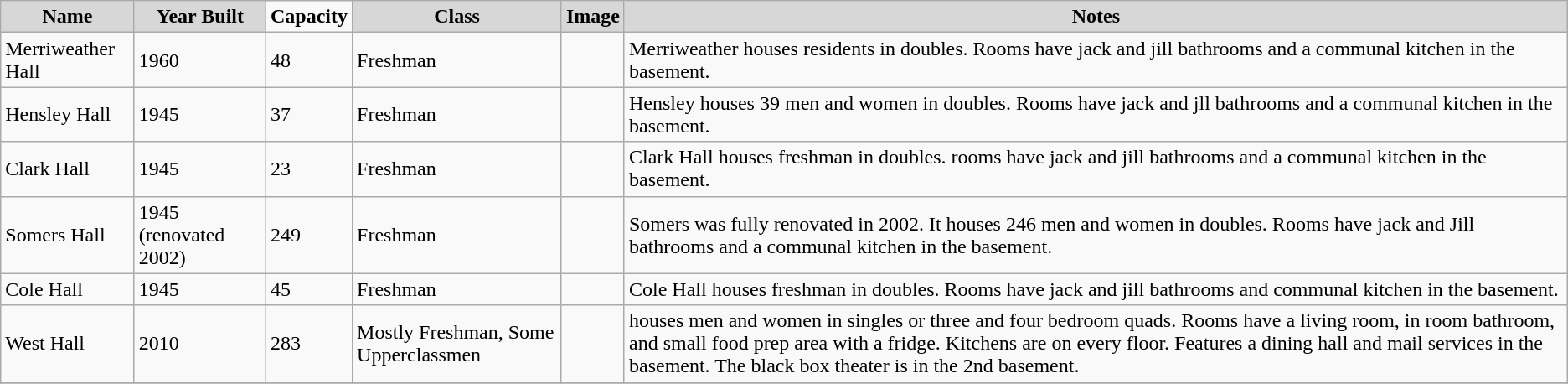<table class="sortable wikitable">
<tr ---->
<td align="center" bgcolor="#d7d7d7"><strong>Name</strong></td>
<td align="center" bgcolor="#d7d7d7"><strong>Year Built</strong></td>
<td><strong>Capacity</strong></td>
<td align="center" bgcolor="#d7d7d7"><strong>Class</strong></td>
<td align="center" bgcolor="#d7d7d7"><strong>Image</strong></td>
<td align="center" bgcolor="#d7d7d7"><strong>Notes</strong></td>
</tr>
<tr ---->
<td>Merriweather Hall</td>
<td>1960</td>
<td>48</td>
<td>Freshman</td>
<td></td>
<td>Merriweather houses residents in doubles.  Rooms have jack and jill bathrooms and a communal kitchen in the basement.</td>
</tr>
<tr ---->
<td>Hensley Hall</td>
<td>1945</td>
<td>37</td>
<td>Freshman</td>
<td></td>
<td>Hensley houses 39 men and women in doubles. Rooms have jack and jll bathrooms and a communal kitchen in the basement.</td>
</tr>
<tr ---->
<td>Clark Hall</td>
<td>1945</td>
<td>23</td>
<td>Freshman</td>
<td></td>
<td>Clark Hall houses freshman in doubles. rooms have jack and jill bathrooms and a communal kitchen in the basement.</td>
</tr>
<tr ---->
<td>Somers Hall</td>
<td>1945 (renovated 2002)</td>
<td>249</td>
<td>Freshman</td>
<td></td>
<td>Somers was fully renovated in 2002. It houses 246 men and women in doubles. Rooms have jack and Jill bathrooms and a communal kitchen in the basement.</td>
</tr>
<tr ---->
<td>Cole Hall</td>
<td>1945</td>
<td>45</td>
<td>Freshman</td>
<td></td>
<td>Cole Hall  houses freshman in doubles. Rooms have jack and jill bathrooms and communal kitchen in the basement.</td>
</tr>
<tr ---->
<td>West Hall</td>
<td>2010</td>
<td>283</td>
<td>Mostly Freshman, Some Upperclassmen</td>
<td></td>
<td>houses men and women in singles or three and four bedroom quads. Rooms have a living room, in room bathroom, and small food prep area with a fridge. Kitchens are on every floor. Features a dining hall and mail services in the basement. The black box theater is in the 2nd basement.</td>
</tr>
<tr ---->
</tr>
</table>
